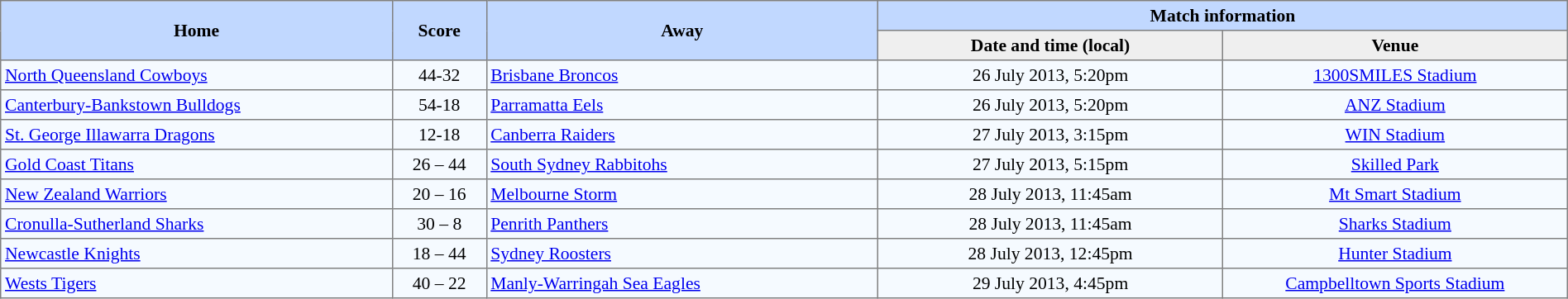<table border="1" cellpadding="3" cellspacing="0" style="border-collapse:collapse; font-size:90%; width:100%;">
<tr bgcolor=#C1D8FF>
<th rowspan=2 width=25%>Home</th>
<th rowspan=2 width=6%>Score</th>
<th rowspan=2 width=25%>Away</th>
<th colspan=6>Match information</th>
</tr>
<tr bgcolor=#EFEFEF>
<th width=22%>Date and time (local)</th>
<th width=22%>Venue</th>
</tr>
<tr style="text-align:center; background:#f5faff;">
<td align=left> <a href='#'>North Queensland Cowboys</a></td>
<td>44-32</td>
<td align=left> <a href='#'>Brisbane Broncos</a></td>
<td>26 July 2013, 5:20pm</td>
<td><a href='#'>1300SMILES Stadium</a></td>
</tr>
<tr style="text-align:center; background:#f5faff;">
<td align=left> <a href='#'>Canterbury-Bankstown Bulldogs</a></td>
<td>54-18</td>
<td align=left> <a href='#'>Parramatta Eels</a></td>
<td>26 July 2013, 5:20pm</td>
<td><a href='#'>ANZ Stadium</a></td>
</tr>
<tr style="text-align:center; background:#f5faff;">
<td align=left> <a href='#'>St. George Illawarra Dragons</a></td>
<td>12-18</td>
<td align=left> <a href='#'>Canberra Raiders</a></td>
<td>27 July 2013, 3:15pm</td>
<td><a href='#'>WIN Stadium</a></td>
</tr>
<tr style="text-align:center; background:#f5faff;">
<td align=left> <a href='#'>Gold Coast Titans</a></td>
<td>26 – 44</td>
<td align=left> <a href='#'>South Sydney Rabbitohs</a></td>
<td>27 July 2013, 5:15pm</td>
<td><a href='#'>Skilled Park</a></td>
</tr>
<tr style="text-align:center; background:#f5faff;">
<td align=left> <a href='#'>New Zealand Warriors</a></td>
<td>20 – 16</td>
<td align=left> <a href='#'>Melbourne Storm</a></td>
<td>28 July 2013, 11:45am</td>
<td><a href='#'>Mt Smart Stadium</a></td>
</tr>
<tr style="text-align:center; background:#f5faff;">
<td align=left> <a href='#'>Cronulla-Sutherland Sharks</a></td>
<td>30 – 8</td>
<td align=left> <a href='#'>Penrith Panthers</a></td>
<td>28 July 2013, 11:45am</td>
<td><a href='#'>Sharks Stadium</a></td>
</tr>
<tr style="text-align:center; background:#f5faff;">
<td align=left> <a href='#'>Newcastle Knights</a></td>
<td>18 – 44</td>
<td align=left> <a href='#'>Sydney Roosters</a></td>
<td>28 July 2013, 12:45pm</td>
<td><a href='#'>Hunter Stadium</a></td>
</tr>
<tr style="text-align:center; background:#f5faff;">
<td align=left> <a href='#'>Wests Tigers</a></td>
<td>40 – 22</td>
<td align=left> <a href='#'>Manly-Warringah Sea Eagles</a></td>
<td>29 July 2013, 4:45pm</td>
<td><a href='#'>Campbelltown Sports Stadium</a></td>
</tr>
</table>
